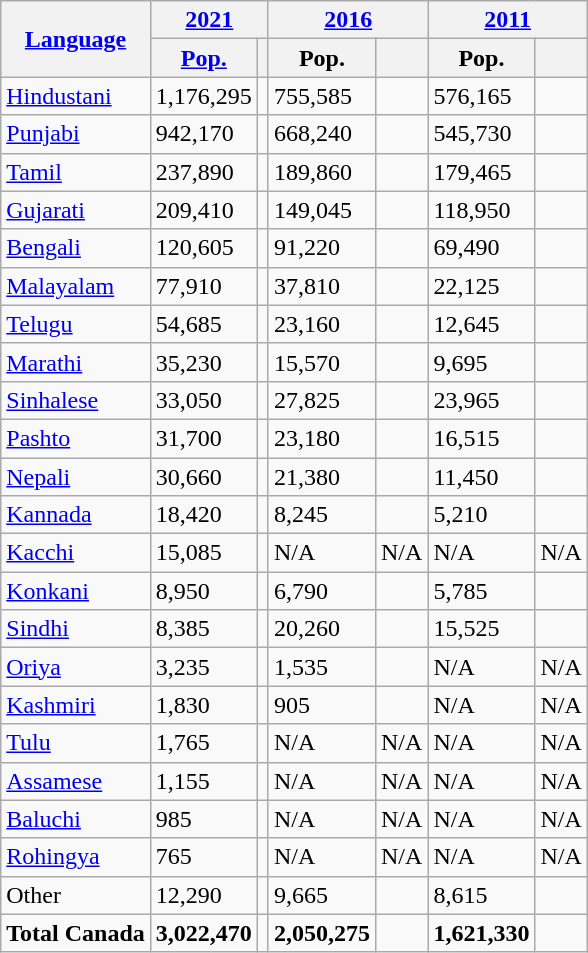<table class="wikitable collapsible sortable">
<tr>
<th rowspan="2"><a href='#'>Language</a></th>
<th colspan="2"><a href='#'>2021</a></th>
<th colspan="2"><a href='#'>2016</a></th>
<th colspan="2"><a href='#'>2011</a></th>
</tr>
<tr>
<th><a href='#'>Pop.</a></th>
<th></th>
<th>Pop.</th>
<th></th>
<th>Pop.</th>
<th></th>
</tr>
<tr>
<td><a href='#'>Hindustani</a></td>
<td>1,176,295</td>
<td></td>
<td>755,585</td>
<td></td>
<td>576,165</td>
<td></td>
</tr>
<tr>
<td><a href='#'>Punjabi</a></td>
<td>942,170</td>
<td></td>
<td>668,240</td>
<td></td>
<td>545,730</td>
<td></td>
</tr>
<tr>
<td><a href='#'>Tamil</a></td>
<td>237,890</td>
<td></td>
<td>189,860</td>
<td></td>
<td>179,465</td>
<td></td>
</tr>
<tr>
<td><a href='#'>Gujarati</a></td>
<td>209,410</td>
<td></td>
<td>149,045</td>
<td></td>
<td>118,950</td>
<td></td>
</tr>
<tr>
<td><a href='#'>Bengali</a></td>
<td>120,605</td>
<td></td>
<td>91,220</td>
<td></td>
<td>69,490</td>
<td></td>
</tr>
<tr>
<td><a href='#'>Malayalam</a></td>
<td>77,910</td>
<td></td>
<td>37,810</td>
<td></td>
<td>22,125</td>
<td></td>
</tr>
<tr>
<td><a href='#'>Telugu</a></td>
<td>54,685</td>
<td></td>
<td>23,160</td>
<td></td>
<td>12,645</td>
<td></td>
</tr>
<tr>
<td><a href='#'>Marathi</a></td>
<td>35,230</td>
<td></td>
<td>15,570</td>
<td></td>
<td>9,695</td>
<td></td>
</tr>
<tr>
<td><a href='#'>Sinhalese</a></td>
<td>33,050</td>
<td></td>
<td>27,825</td>
<td></td>
<td>23,965</td>
<td></td>
</tr>
<tr>
<td><a href='#'>Pashto</a></td>
<td>31,700</td>
<td></td>
<td>23,180</td>
<td></td>
<td>16,515</td>
<td></td>
</tr>
<tr>
<td><a href='#'>Nepali</a></td>
<td>30,660</td>
<td></td>
<td>21,380</td>
<td></td>
<td>11,450</td>
<td></td>
</tr>
<tr>
<td><a href='#'>Kannada</a></td>
<td>18,420</td>
<td></td>
<td>8,245</td>
<td></td>
<td>5,210</td>
<td></td>
</tr>
<tr>
<td><a href='#'>Kacchi</a></td>
<td>15,085</td>
<td></td>
<td>N/A</td>
<td>N/A</td>
<td>N/A</td>
<td>N/A</td>
</tr>
<tr>
<td><a href='#'>Konkani</a></td>
<td>8,950</td>
<td></td>
<td>6,790</td>
<td></td>
<td>5,785</td>
<td></td>
</tr>
<tr>
<td><a href='#'>Sindhi</a></td>
<td>8,385</td>
<td></td>
<td>20,260</td>
<td></td>
<td>15,525</td>
<td></td>
</tr>
<tr>
<td><a href='#'>Oriya</a></td>
<td>3,235</td>
<td></td>
<td>1,535</td>
<td></td>
<td>N/A</td>
<td>N/A</td>
</tr>
<tr>
<td><a href='#'>Kashmiri</a></td>
<td>1,830</td>
<td></td>
<td>905</td>
<td></td>
<td>N/A</td>
<td>N/A</td>
</tr>
<tr>
<td><a href='#'>Tulu</a></td>
<td>1,765</td>
<td></td>
<td>N/A</td>
<td>N/A</td>
<td>N/A</td>
<td>N/A</td>
</tr>
<tr>
<td><a href='#'>Assamese</a></td>
<td>1,155</td>
<td></td>
<td>N/A</td>
<td>N/A</td>
<td>N/A</td>
<td>N/A</td>
</tr>
<tr>
<td><a href='#'>Baluchi</a></td>
<td>985</td>
<td></td>
<td>N/A</td>
<td>N/A</td>
<td>N/A</td>
<td>N/A</td>
</tr>
<tr>
<td><a href='#'>Rohingya</a></td>
<td>765</td>
<td></td>
<td>N/A</td>
<td>N/A</td>
<td>N/A</td>
<td>N/A</td>
</tr>
<tr>
<td>Other</td>
<td>12,290</td>
<td></td>
<td>9,665</td>
<td></td>
<td>8,615</td>
<td></td>
</tr>
<tr>
<td><strong>Total Canada</strong></td>
<td><strong>3,022,470</strong></td>
<td><strong></strong></td>
<td><strong>2,050,275</strong></td>
<td><strong></strong></td>
<td><strong>1,621,330</strong></td>
<td><strong></strong></td>
</tr>
</table>
